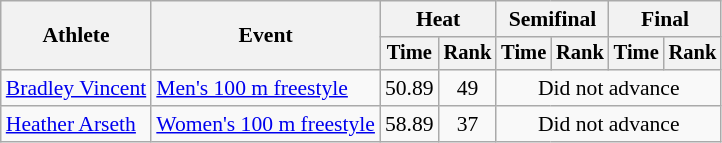<table class=wikitable style="font-size:90%">
<tr>
<th rowspan="2">Athlete</th>
<th rowspan="2">Event</th>
<th colspan="2">Heat</th>
<th colspan="2">Semifinal</th>
<th colspan="2">Final</th>
</tr>
<tr style="font-size:95%">
<th>Time</th>
<th>Rank</th>
<th>Time</th>
<th>Rank</th>
<th>Time</th>
<th>Rank</th>
</tr>
<tr align=center>
<td align=left><a href='#'>Bradley Vincent</a></td>
<td align=left><a href='#'>Men's 100 m freestyle</a></td>
<td>50.89</td>
<td>49</td>
<td colspan=4>Did not advance</td>
</tr>
<tr align=center>
<td align=left><a href='#'>Heather Arseth</a></td>
<td align=left><a href='#'>Women's 100 m freestyle</a></td>
<td>58.89</td>
<td>37</td>
<td colspan=4>Did not advance</td>
</tr>
</table>
